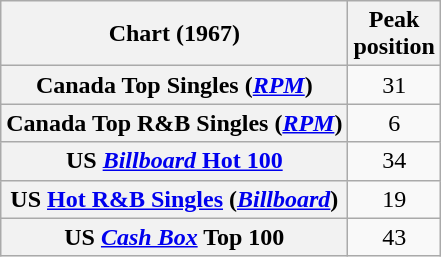<table class="wikitable sortable plainrowheaders">
<tr>
<th align="left">Chart (1967)</th>
<th align="left">Peak<br>position</th>
</tr>
<tr>
<th scope="row">Canada Top Singles (<em><a href='#'>RPM</a></em>)</th>
<td style="text-align:center;">31</td>
</tr>
<tr>
<th scope="row">Canada Top R&B Singles (<em><a href='#'>RPM</a></em>) </th>
<td style="text-align:center;">6</td>
</tr>
<tr>
<th scope="row">US <a href='#'><em>Billboard</em> Hot 100</a></th>
<td style="text-align:center;">34</td>
</tr>
<tr>
<th scope="row">US <a href='#'>Hot R&B Singles</a> (<em><a href='#'>Billboard</a></em>)</th>
<td style="text-align:center;">19</td>
</tr>
<tr>
<th scope="row">US <em><a href='#'>Cash Box</a></em> Top 100</th>
<td style="text-align:center;">43</td>
</tr>
</table>
